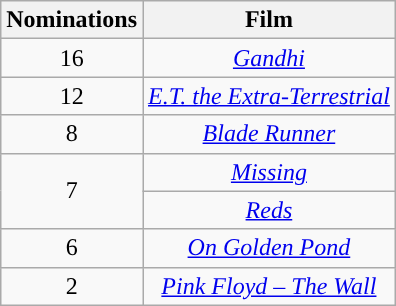<table class="wikitable" style="text-align:center;">
<tr>
<th style="background:">Nominations</th>
<th style="background:">Film</th>
</tr>
<tr>
<td>16</td>
<td><em><a href='#'>Gandhi</a></em></td>
</tr>
<tr>
<td>12</td>
<td><em><a href='#'>E.T. the Extra-Terrestrial</a></em></td>
</tr>
<tr>
<td>8</td>
<td><em><a href='#'>Blade Runner</a></em></td>
</tr>
<tr>
<td rowspan="2">7</td>
<td><em><a href='#'>Missing</a></em></td>
</tr>
<tr>
<td><em><a href='#'>Reds</a></em></td>
</tr>
<tr>
<td>6</td>
<td><em><a href='#'>On Golden Pond</a></em></td>
</tr>
<tr>
<td>2</td>
<td><em><a href='#'>Pink Floyd – The Wall</a></em></td>
</tr>
</table>
